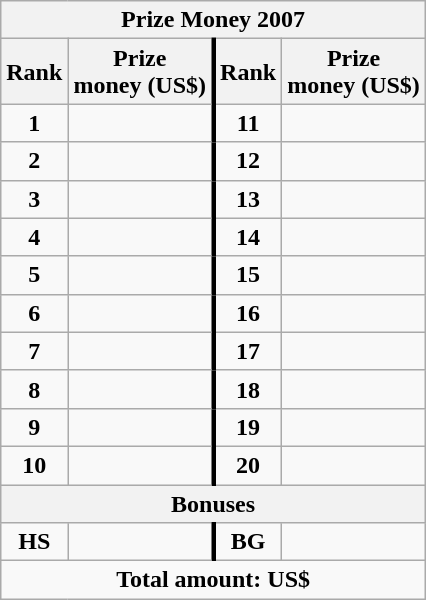<table class="wikitable mw-collapsible mw-collapsed" style="text-align:center">
<tr>
<th colspan="4">Prize Money 2007</th>
</tr>
<tr>
<th>Rank</th>
<th style="border-right:medium solid">Prize<br>money (US$)</th>
<th>Rank</th>
<th>Prize<br>money (US$)</th>
</tr>
<tr>
<td><strong>1</strong></td>
<td style="text-align:right; border-right:medium solid"></td>
<td><strong>11</strong></td>
<td style="text-align:right"></td>
</tr>
<tr>
<td><strong>2</strong></td>
<td style="text-align:right; border-right:medium solid"></td>
<td><strong>12</strong></td>
<td style="text-align:right"></td>
</tr>
<tr>
<td><strong>3</strong></td>
<td style="text-align:right; border-right:medium solid"></td>
<td><strong>13</strong></td>
<td style="text-align:right"></td>
</tr>
<tr>
<td><strong>4</strong></td>
<td style="text-align:right; border-right:medium solid"></td>
<td><strong>14</strong></td>
<td style="text-align:right"></td>
</tr>
<tr>
<td><strong>5</strong></td>
<td style="text-align:right; border-right:medium solid"></td>
<td><strong>15</strong></td>
<td style="text-align:right"></td>
</tr>
<tr>
<td><strong>6</strong></td>
<td style="text-align:right; border-right:medium solid"></td>
<td><strong>16</strong></td>
<td style="text-align:right"></td>
</tr>
<tr>
<td><strong>7</strong></td>
<td style="text-align:right; border-right:medium solid"></td>
<td><strong>17</strong></td>
<td style="text-align:right"></td>
</tr>
<tr>
<td><strong>8</strong></td>
<td style="text-align:right; border-right:medium solid"></td>
<td><strong>18</strong></td>
<td style="text-align:right"></td>
</tr>
<tr>
<td><strong>9</strong></td>
<td style="text-align:right; border-right:medium solid"></td>
<td><strong>19</strong></td>
<td style="text-align:right"></td>
</tr>
<tr>
<td><strong>10</strong></td>
<td style="text-align:right; border-right:medium solid"></td>
<td><strong>20</strong></td>
<td style="text-align:right"></td>
</tr>
<tr>
<th colspan="4">Bonuses</th>
</tr>
<tr>
<td><strong>HS</strong></td>
<td style="text-align:right; border-right:medium solid"></td>
<td><strong>BG</strong></td>
<td style="text-align:right"></td>
</tr>
<tr>
<td colspan="4"><strong>Total amount:  US$</strong></td>
</tr>
</table>
